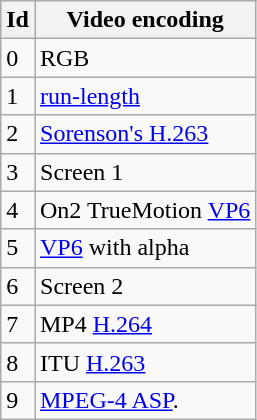<table class="wikitable">
<tr>
<th>Id</th>
<th>Video encoding</th>
</tr>
<tr>
<td>0</td>
<td>RGB</td>
</tr>
<tr>
<td>1</td>
<td><a href='#'>run-length</a></td>
</tr>
<tr>
<td>2</td>
<td><a href='#'>Sorenson's H.263</a></td>
</tr>
<tr>
<td>3</td>
<td>Screen 1</td>
</tr>
<tr>
<td>4</td>
<td>On2 TrueMotion <a href='#'>VP6</a></td>
</tr>
<tr>
<td>5</td>
<td><a href='#'>VP6</a> with alpha</td>
</tr>
<tr>
<td>6</td>
<td>Screen 2</td>
</tr>
<tr>
<td>7</td>
<td>MP4 <a href='#'>H.264</a></td>
</tr>
<tr>
<td>8</td>
<td>ITU <a href='#'>H.263</a></td>
</tr>
<tr>
<td>9</td>
<td><a href='#'>MPEG-4 ASP</a>.</td>
</tr>
</table>
